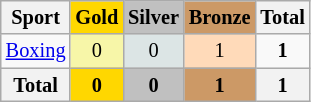<table class="wikitable sortable"style="font-size:85%; text-align:center;">
<tr>
<th>Sport</th>
<th style="background-color:gold;">Gold</th>
<th style="background-color:silver;">Silver</th>
<th style="background-color:#c96;">Bronze</th>
<th>Total</th>
</tr>
<tr>
<td align=left><a href='#'>Boxing</a></td>
<td style="background:#F7F6A8;">0</td>
<td style="background:#DCE5E5;">0</td>
<td style="background:#FFDAB9;">1</td>
<td><strong>1</strong></td>
</tr>
<tr>
<th><strong>Total</strong></th>
<th style="background:gold;"><strong>0</strong></th>
<th style="background:silver;"><strong>0</strong></th>
<th style="background:#c96;"><strong>1</strong></th>
<th><strong>1</strong></th>
</tr>
</table>
